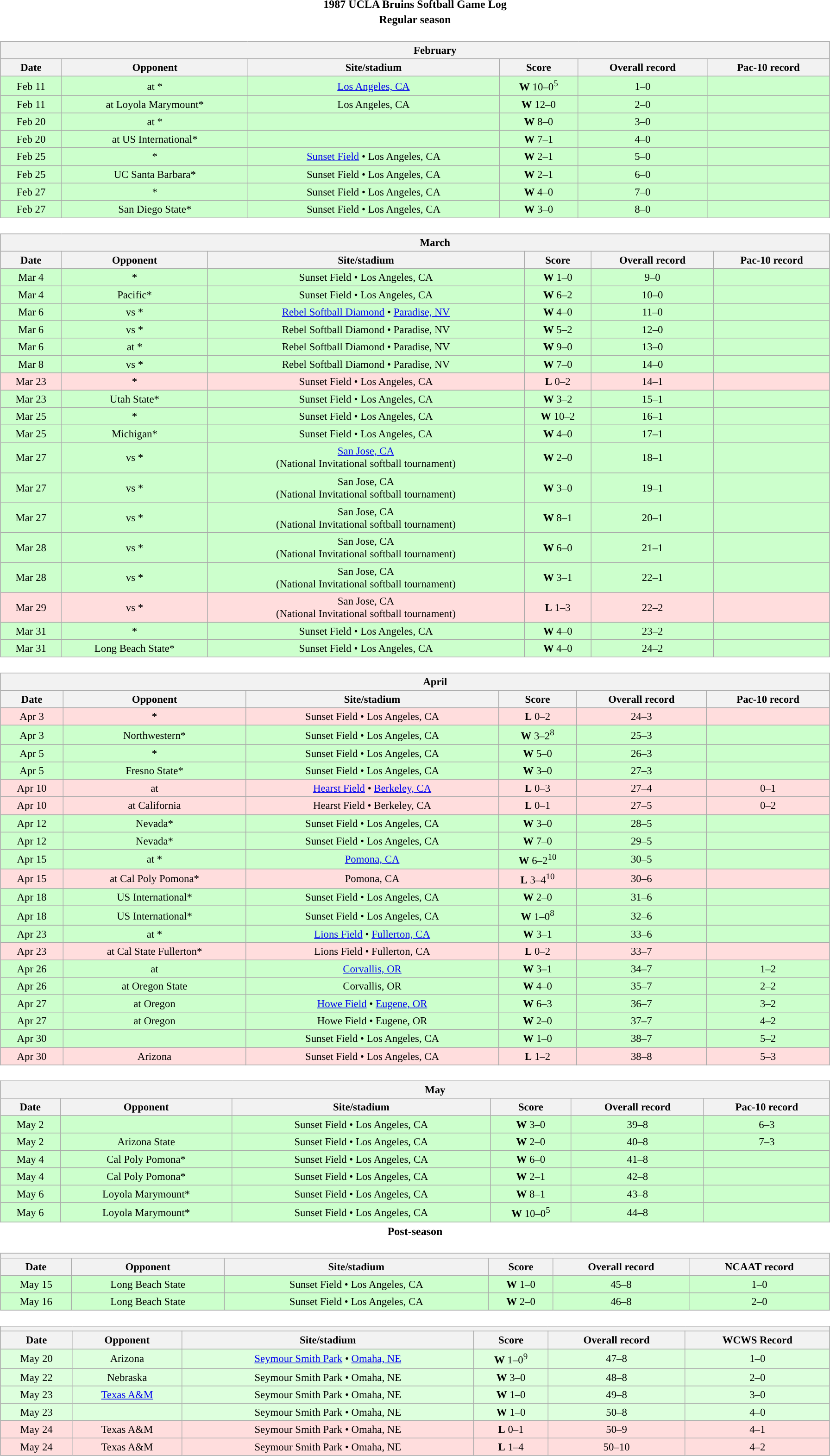<table class="toccolours" width=95% style="margin:1.5em auto; text-align:center;">
<tr>
<th colspan=2>1987 UCLA Bruins Softball Game Log</th>
</tr>
<tr>
<th colspan=2>Regular season</th>
</tr>
<tr valign="top">
<td><br><table class="wikitable collapsible collapsed" style="margin:auto; font-size:95%; width:100%">
<tr>
<th colspan=10 style="padding-left:4em;">February</th>
</tr>
<tr>
<th>Date</th>
<th>Opponent</th>
<th>Site/stadium</th>
<th>Score</th>
<th>Overall record</th>
<th>Pac-10 record</th>
</tr>
<tr bgcolor=ccffcc>
<td>Feb 11</td>
<td>at *</td>
<td><a href='#'>Los Angeles, CA</a></td>
<td><strong>W</strong> 10–0<sup>5</sup></td>
<td>1–0</td>
<td></td>
</tr>
<tr bgcolor=ccffcc>
<td>Feb 11</td>
<td>at Loyola Marymount*</td>
<td>Los Angeles, CA</td>
<td><strong>W</strong> 12–0</td>
<td>2–0</td>
<td></td>
</tr>
<tr bgcolor=ccffcc>
<td>Feb 20</td>
<td>at *</td>
<td></td>
<td><strong>W</strong> 8–0</td>
<td>3–0</td>
<td></td>
</tr>
<tr bgcolor=ccffcc>
<td>Feb 20</td>
<td>at US International*</td>
<td></td>
<td><strong>W</strong> 7–1</td>
<td>4–0</td>
<td></td>
</tr>
<tr bgcolor=ccffcc>
<td>Feb 25</td>
<td>*</td>
<td><a href='#'>Sunset Field</a> • Los Angeles, CA</td>
<td><strong>W</strong> 2–1</td>
<td>5–0</td>
<td></td>
</tr>
<tr bgcolor=ccffcc>
<td>Feb 25</td>
<td>UC Santa Barbara*</td>
<td>Sunset Field • Los Angeles, CA</td>
<td><strong>W</strong> 2–1</td>
<td>6–0</td>
<td></td>
</tr>
<tr bgcolor=ccffcc>
<td>Feb 27</td>
<td>*</td>
<td>Sunset Field • Los Angeles, CA</td>
<td><strong>W</strong> 4–0</td>
<td>7–0</td>
<td></td>
</tr>
<tr bgcolor=ccffcc>
<td>Feb 27</td>
<td>San Diego State*</td>
<td>Sunset Field • Los Angeles, CA</td>
<td><strong>W</strong> 3–0</td>
<td>8–0</td>
<td></td>
</tr>
</table>
</td>
</tr>
<tr>
<td><br><table class="wikitable collapsible collapsed" style="margin:auto; font-size:95%; width:100%">
<tr>
<th colspan=10 style="padding-left:4em;">March</th>
</tr>
<tr>
<th>Date</th>
<th>Opponent</th>
<th>Site/stadium</th>
<th>Score</th>
<th>Overall record</th>
<th>Pac-10 record</th>
</tr>
<tr bgcolor=ccffcc>
<td>Mar 4</td>
<td>*</td>
<td>Sunset Field • Los Angeles, CA</td>
<td><strong>W</strong> 1–0</td>
<td>9–0</td>
<td></td>
</tr>
<tr bgcolor=ccffcc>
<td>Mar 4</td>
<td>Pacific*</td>
<td>Sunset Field • Los Angeles, CA</td>
<td><strong>W</strong> 6–2</td>
<td>10–0</td>
<td></td>
</tr>
<tr bgcolor=ccffcc>
<td>Mar 6</td>
<td>vs *</td>
<td><a href='#'>Rebel Softball Diamond</a> • <a href='#'>Paradise, NV</a></td>
<td><strong>W</strong> 4–0</td>
<td>11–0</td>
<td></td>
</tr>
<tr bgcolor=ccffcc>
<td>Mar 6</td>
<td>vs *</td>
<td>Rebel Softball Diamond • Paradise, NV</td>
<td><strong>W</strong> 5–2</td>
<td>12–0</td>
<td></td>
</tr>
<tr bgcolor=ccffcc>
<td>Mar 6</td>
<td>at *</td>
<td>Rebel Softball Diamond • Paradise, NV</td>
<td><strong>W</strong> 9–0</td>
<td>13–0</td>
<td></td>
</tr>
<tr bgcolor=ccffcc>
<td>Mar 8</td>
<td>vs *</td>
<td>Rebel Softball Diamond • Paradise, NV</td>
<td><strong>W</strong> 7–0</td>
<td>14–0</td>
<td></td>
</tr>
<tr bgcolor=ffdddd>
<td>Mar 23</td>
<td>*</td>
<td>Sunset Field • Los Angeles, CA</td>
<td><strong>L</strong> 0–2</td>
<td>14–1</td>
<td></td>
</tr>
<tr bgcolor=ccffcc>
<td>Mar 23</td>
<td>Utah State*</td>
<td>Sunset Field • Los Angeles, CA</td>
<td><strong>W</strong> 3–2</td>
<td>15–1</td>
<td></td>
</tr>
<tr bgcolor=ccffcc>
<td>Mar 25</td>
<td>*</td>
<td>Sunset Field • Los Angeles, CA</td>
<td><strong>W</strong> 10–2</td>
<td>16–1</td>
<td></td>
</tr>
<tr bgcolor=ccffcc>
<td>Mar 25</td>
<td>Michigan*</td>
<td>Sunset Field • Los Angeles, CA</td>
<td><strong>W</strong> 4–0</td>
<td>17–1</td>
<td></td>
</tr>
<tr bgcolor=ccffcc>
<td>Mar 27</td>
<td>vs *</td>
<td><a href='#'>San Jose, CA</a><br>(National Invitational softball tournament)</td>
<td><strong>W</strong> 2–0</td>
<td>18–1</td>
<td></td>
</tr>
<tr bgcolor=ccffcc>
<td>Mar 27</td>
<td>vs *</td>
<td>San Jose, CA<br>(National Invitational softball tournament)</td>
<td><strong>W</strong> 3–0</td>
<td>19–1</td>
<td></td>
</tr>
<tr bgcolor=ccffcc>
<td>Mar 27</td>
<td>vs *</td>
<td>San Jose, CA<br>(National Invitational softball tournament)</td>
<td><strong>W</strong> 8–1</td>
<td>20–1</td>
<td></td>
</tr>
<tr bgcolor=ccffcc>
<td>Mar 28</td>
<td>vs *</td>
<td>San Jose, CA<br>(National Invitational softball tournament)</td>
<td><strong>W</strong> 6–0</td>
<td>21–1</td>
<td></td>
</tr>
<tr bgcolor=ccffcc>
<td>Mar 28</td>
<td>vs *</td>
<td>San Jose, CA<br>(National Invitational softball tournament)</td>
<td><strong>W</strong> 3–1</td>
<td>22–1</td>
<td></td>
</tr>
<tr bgcolor=ffdddd>
<td>Mar 29</td>
<td>vs *</td>
<td>San Jose, CA<br>(National Invitational softball tournament)</td>
<td><strong>L</strong> 1–3</td>
<td>22–2</td>
<td></td>
</tr>
<tr bgcolor=ccffcc>
<td>Mar 31</td>
<td>*</td>
<td>Sunset Field • Los Angeles, CA</td>
<td><strong>W</strong> 4–0</td>
<td>23–2</td>
<td></td>
</tr>
<tr bgcolor=ccffcc>
<td>Mar 31</td>
<td>Long Beach State*</td>
<td>Sunset Field • Los Angeles, CA</td>
<td><strong>W</strong> 4–0</td>
<td>24–2</td>
<td></td>
</tr>
</table>
</td>
</tr>
<tr>
<td><br><table class="wikitable collapsible collapsed" style="margin:auto; font-size:95%; width:100%">
<tr>
<th colspan=10 style="padding-left:4em;">April</th>
</tr>
<tr>
<th>Date</th>
<th>Opponent</th>
<th>Site/stadium</th>
<th>Score</th>
<th>Overall record</th>
<th>Pac-10 record</th>
</tr>
<tr bgcolor=ffdddd>
<td>Apr 3</td>
<td>*</td>
<td>Sunset Field • Los Angeles, CA</td>
<td><strong>L</strong> 0–2</td>
<td>24–3</td>
<td></td>
</tr>
<tr bgcolor=ccffcc>
<td>Apr 3</td>
<td>Northwestern*</td>
<td>Sunset Field • Los Angeles, CA</td>
<td><strong>W</strong> 3–2<sup>8</sup></td>
<td>25–3</td>
<td></td>
</tr>
<tr bgcolor=ccffcc>
<td>Apr 5</td>
<td>*</td>
<td>Sunset Field • Los Angeles, CA</td>
<td><strong>W</strong> 5–0</td>
<td>26–3</td>
<td></td>
</tr>
<tr bgcolor=ccffcc>
<td>Apr 5</td>
<td>Fresno State*</td>
<td>Sunset Field • Los Angeles, CA</td>
<td><strong>W</strong> 3–0</td>
<td>27–3</td>
<td></td>
</tr>
<tr bgcolor=ffdddd>
<td>Apr 10</td>
<td>at </td>
<td><a href='#'>Hearst Field</a> • <a href='#'>Berkeley, CA</a></td>
<td><strong>L</strong> 0–3</td>
<td>27–4</td>
<td>0–1</td>
</tr>
<tr bgcolor=ffdddd>
<td>Apr 10</td>
<td>at California</td>
<td>Hearst Field • Berkeley, CA</td>
<td><strong>L</strong> 0–1</td>
<td>27–5</td>
<td>0–2</td>
</tr>
<tr bgcolor=ccffcc>
<td>Apr 12</td>
<td>Nevada*</td>
<td>Sunset Field • Los Angeles, CA</td>
<td><strong>W</strong> 3–0</td>
<td>28–5</td>
<td></td>
</tr>
<tr bgcolor=ccffcc>
<td>Apr 12</td>
<td>Nevada*</td>
<td>Sunset Field • Los Angeles, CA</td>
<td><strong>W</strong> 7–0</td>
<td>29–5</td>
<td></td>
</tr>
<tr bgcolor=ccffcc>
<td>Apr 15</td>
<td>at *</td>
<td><a href='#'>Pomona, CA</a></td>
<td><strong>W</strong> 6–2<sup>10</sup></td>
<td>30–5</td>
<td></td>
</tr>
<tr bgcolor=ffdddd>
<td>Apr 15</td>
<td>at Cal Poly Pomona*</td>
<td>Pomona, CA</td>
<td><strong>L</strong> 3–4<sup>10</sup></td>
<td>30–6</td>
<td></td>
</tr>
<tr bgcolor=ccffcc>
<td>Apr 18</td>
<td>US International*</td>
<td>Sunset Field • Los Angeles, CA</td>
<td><strong>W</strong> 2–0</td>
<td>31–6</td>
<td></td>
</tr>
<tr bgcolor=ccffcc>
<td>Apr 18</td>
<td>US International*</td>
<td>Sunset Field • Los Angeles, CA</td>
<td><strong>W</strong> 1–0<sup>8</sup></td>
<td>32–6</td>
<td></td>
</tr>
<tr bgcolor=ccffcc>
<td>Apr 23</td>
<td>at *</td>
<td><a href='#'>Lions Field</a> • <a href='#'>Fullerton, CA</a></td>
<td><strong>W</strong> 3–1</td>
<td>33–6</td>
<td></td>
</tr>
<tr bgcolor=ffdddd>
<td>Apr 23</td>
<td>at Cal State Fullerton*</td>
<td>Lions Field • Fullerton, CA</td>
<td><strong>L</strong> 0–2</td>
<td>33–7</td>
<td></td>
</tr>
<tr bgcolor=ccffcc>
<td>Apr 26</td>
<td>at </td>
<td><a href='#'>Corvallis, OR</a></td>
<td><strong>W</strong> 3–1</td>
<td>34–7</td>
<td>1–2</td>
</tr>
<tr bgcolor=ccffcc>
<td>Apr 26</td>
<td>at Oregon State</td>
<td>Corvallis, OR</td>
<td><strong>W</strong> 4–0</td>
<td>35–7</td>
<td>2–2</td>
</tr>
<tr bgcolor=ccffcc>
<td>Apr 27</td>
<td>at Oregon</td>
<td><a href='#'>Howe Field</a> • <a href='#'>Eugene, OR</a></td>
<td><strong>W</strong> 6–3</td>
<td>36–7</td>
<td>3–2</td>
</tr>
<tr bgcolor=ccffcc>
<td>Apr 27</td>
<td>at Oregon</td>
<td>Howe Field • Eugene, OR</td>
<td><strong>W</strong> 2–0</td>
<td>37–7</td>
<td>4–2</td>
</tr>
<tr bgcolor=ccffcc>
<td>Apr 30</td>
<td></td>
<td>Sunset Field • Los Angeles, CA</td>
<td><strong>W</strong> 1–0</td>
<td>38–7</td>
<td>5–2</td>
</tr>
<tr bgcolor=ffdddd>
<td>Apr 30</td>
<td>Arizona</td>
<td>Sunset Field • Los Angeles, CA</td>
<td><strong>L</strong> 1–2</td>
<td>38–8</td>
<td>5–3</td>
</tr>
</table>
</td>
</tr>
<tr>
<td><br><table class="wikitable collapsible collapsed" style="margin:auto; font-size:95%; width:100%">
<tr>
<th colspan=10 style="padding-left:4em;">May</th>
</tr>
<tr>
<th>Date</th>
<th>Opponent</th>
<th>Site/stadium</th>
<th>Score</th>
<th>Overall record</th>
<th>Pac-10 record</th>
</tr>
<tr bgcolor=ccffcc>
<td>May 2</td>
<td></td>
<td>Sunset Field • Los Angeles, CA</td>
<td><strong>W</strong> 3–0</td>
<td>39–8</td>
<td>6–3</td>
</tr>
<tr bgcolor=ccffcc>
<td>May 2</td>
<td>Arizona State</td>
<td>Sunset Field • Los Angeles, CA</td>
<td><strong>W</strong> 2–0</td>
<td>40–8</td>
<td>7–3</td>
</tr>
<tr bgcolor=ccffcc>
<td>May 4</td>
<td>Cal Poly Pomona*</td>
<td>Sunset Field • Los Angeles, CA</td>
<td><strong>W</strong> 6–0</td>
<td>41–8</td>
<td></td>
</tr>
<tr bgcolor=ccffcc>
<td>May 4</td>
<td>Cal Poly Pomona*</td>
<td>Sunset Field • Los Angeles, CA</td>
<td><strong>W</strong> 2–1</td>
<td>42–8</td>
<td></td>
</tr>
<tr bgcolor=ccffcc>
<td>May 6</td>
<td>Loyola Marymount*</td>
<td>Sunset Field • Los Angeles, CA</td>
<td><strong>W</strong> 8–1</td>
<td>43–8</td>
<td></td>
</tr>
<tr bgcolor=ccffcc>
<td>May 6</td>
<td>Loyola Marymount*</td>
<td>Sunset Field • Los Angeles, CA</td>
<td><strong>W</strong> 10–0<sup>5</sup></td>
<td>44–8</td>
<td></td>
</tr>
</table>
</td>
</tr>
<tr>
<th colspan=2>Post-season</th>
</tr>
<tr>
<td><br><table class="wikitable collapsible collapsed" style="margin:auto; font-size:95%; width:100%">
<tr>
<th colspan=10 style="padding-left:4em;"><a href='#'></a></th>
</tr>
<tr>
<th>Date</th>
<th>Opponent</th>
<th>Site/stadium</th>
<th>Score</th>
<th>Overall record</th>
<th>NCAAT record</th>
</tr>
<tr bgcolor=ccffcc>
<td>May 15</td>
<td>Long Beach State</td>
<td>Sunset Field • Los Angeles, CA</td>
<td><strong>W</strong> 1–0</td>
<td>45–8</td>
<td>1–0</td>
</tr>
<tr bgcolor=ccffcc>
<td>May 16</td>
<td>Long Beach State</td>
<td>Sunset Field • Los Angeles, CA</td>
<td><strong>W</strong> 2–0</td>
<td>46–8</td>
<td>2–0</td>
</tr>
</table>
</td>
</tr>
<tr>
<td><br><table class="wikitable collapsible collapsed" style="margin:auto; font-size:95%; width:100%">
<tr>
<th colspan=10 style="padding-left:4em;"><a href='#'></a></th>
</tr>
<tr>
<th>Date</th>
<th>Opponent</th>
<th>Site/stadium</th>
<th>Score</th>
<th>Overall record</th>
<th>WCWS Record</th>
</tr>
<tr bgcolor=ddffdd>
<td>May 20</td>
<td>Arizona</td>
<td><a href='#'>Seymour Smith Park</a> • <a href='#'>Omaha, NE</a></td>
<td><strong>W</strong> 1–0<sup>9</sup></td>
<td>47–8</td>
<td>1–0</td>
</tr>
<tr bgcolor=ddffdd>
<td>May 22</td>
<td>Nebraska</td>
<td>Seymour Smith Park • Omaha, NE</td>
<td><strong>W</strong> 3–0</td>
<td>48–8</td>
<td>2–0</td>
</tr>
<tr bgcolor=ddffdd>
<td>May 23</td>
<td><a href='#'>Texas A&M</a></td>
<td>Seymour Smith Park • Omaha, NE</td>
<td><strong>W</strong> 1–0</td>
<td>49–8</td>
<td>3–0</td>
</tr>
<tr bgcolor=ddffdd>
<td>May 23</td>
<td></td>
<td>Seymour Smith Park • Omaha, NE</td>
<td><strong>W</strong> 1–0</td>
<td>50–8</td>
<td>4–0</td>
</tr>
<tr bgcolor=ffdddd>
<td>May 24</td>
<td>Texas A&M</td>
<td>Seymour Smith Park • Omaha, NE</td>
<td><strong>L</strong> 0–1</td>
<td>50–9</td>
<td>4–1</td>
</tr>
<tr bgcolor=ffdddd>
<td>May 24</td>
<td>Texas A&M</td>
<td>Seymour Smith Park • Omaha, NE</td>
<td><strong>L</strong> 1–4</td>
<td>50–10</td>
<td>4–2</td>
</tr>
</table>
</td>
</tr>
</table>
